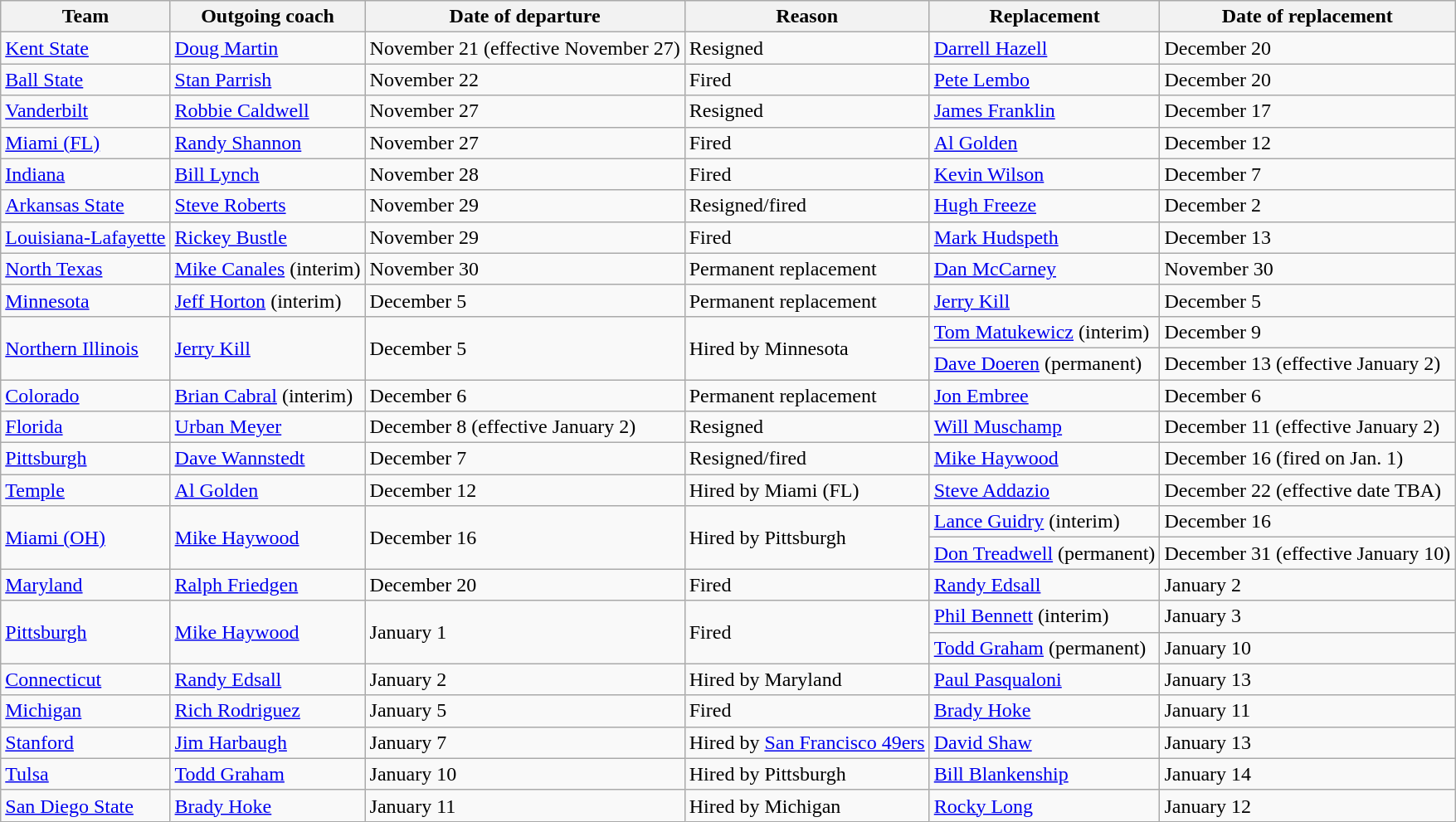<table class="wikitable sortable">
<tr>
<th>Team</th>
<th>Outgoing coach</th>
<th>Date of departure</th>
<th>Reason</th>
<th>Replacement</th>
<th>Date of replacement</th>
</tr>
<tr>
<td><a href='#'>Kent State</a></td>
<td><a href='#'>Doug Martin</a></td>
<td>November 21 (effective November 27)</td>
<td>Resigned</td>
<td><a href='#'>Darrell Hazell</a></td>
<td>December 20</td>
</tr>
<tr>
<td><a href='#'>Ball State</a></td>
<td><a href='#'>Stan Parrish</a></td>
<td>November 22</td>
<td>Fired</td>
<td><a href='#'>Pete Lembo</a></td>
<td>December 20</td>
</tr>
<tr>
<td><a href='#'>Vanderbilt</a></td>
<td><a href='#'>Robbie Caldwell</a></td>
<td>November 27</td>
<td>Resigned</td>
<td><a href='#'>James Franklin</a></td>
<td>December 17</td>
</tr>
<tr>
<td><a href='#'>Miami (FL)</a></td>
<td><a href='#'>Randy Shannon</a></td>
<td>November 27</td>
<td>Fired</td>
<td><a href='#'>Al Golden</a></td>
<td>December 12</td>
</tr>
<tr>
<td><a href='#'>Indiana</a></td>
<td><a href='#'>Bill Lynch</a></td>
<td>November 28</td>
<td>Fired</td>
<td><a href='#'>Kevin Wilson</a></td>
<td>December 7</td>
</tr>
<tr>
<td><a href='#'>Arkansas State</a></td>
<td><a href='#'>Steve Roberts</a></td>
<td>November 29</td>
<td>Resigned/fired</td>
<td><a href='#'>Hugh Freeze</a></td>
<td>December 2</td>
</tr>
<tr>
<td><a href='#'>Louisiana-Lafayette</a></td>
<td><a href='#'>Rickey Bustle</a></td>
<td>November 29</td>
<td>Fired</td>
<td><a href='#'>Mark Hudspeth</a></td>
<td>December 13</td>
</tr>
<tr>
<td><a href='#'>North Texas</a></td>
<td><a href='#'>Mike Canales</a> (interim)</td>
<td>November 30</td>
<td>Permanent replacement</td>
<td><a href='#'>Dan McCarney</a></td>
<td>November 30</td>
</tr>
<tr>
<td><a href='#'>Minnesota</a></td>
<td><a href='#'>Jeff Horton</a> (interim)</td>
<td>December 5</td>
<td>Permanent replacement</td>
<td><a href='#'>Jerry Kill</a></td>
<td>December 5</td>
</tr>
<tr>
<td rowspan=2><a href='#'>Northern Illinois</a></td>
<td rowspan=2><a href='#'>Jerry Kill</a></td>
<td rowspan=2>December 5</td>
<td rowspan=2>Hired by Minnesota</td>
<td><a href='#'>Tom Matukewicz</a> (interim)</td>
<td>December 9</td>
</tr>
<tr>
<td><a href='#'>Dave Doeren</a> (permanent)</td>
<td>December 13 (effective January 2)</td>
</tr>
<tr>
<td><a href='#'>Colorado</a></td>
<td><a href='#'>Brian Cabral</a> (interim)</td>
<td>December 6</td>
<td>Permanent replacement</td>
<td><a href='#'>Jon Embree</a></td>
<td>December 6</td>
</tr>
<tr>
<td><a href='#'>Florida</a></td>
<td><a href='#'>Urban Meyer</a></td>
<td>December 8 (effective January 2)</td>
<td>Resigned</td>
<td><a href='#'>Will Muschamp</a></td>
<td>December 11 (effective January 2)</td>
</tr>
<tr>
<td><a href='#'>Pittsburgh</a></td>
<td><a href='#'>Dave Wannstedt</a></td>
<td>December 7</td>
<td>Resigned/fired</td>
<td><a href='#'>Mike Haywood</a></td>
<td>December 16 (fired on Jan. 1)</td>
</tr>
<tr>
<td><a href='#'>Temple</a></td>
<td><a href='#'>Al Golden</a></td>
<td>December 12</td>
<td>Hired by Miami (FL)</td>
<td><a href='#'>Steve Addazio</a></td>
<td>December 22 (effective date TBA)</td>
</tr>
<tr>
<td rowspan=2><a href='#'>Miami (OH)</a></td>
<td rowspan=2><a href='#'>Mike Haywood</a></td>
<td rowspan=2>December 16</td>
<td rowspan=2>Hired by Pittsburgh</td>
<td><a href='#'>Lance Guidry</a> (interim)</td>
<td>December 16</td>
</tr>
<tr>
<td><a href='#'>Don Treadwell</a> (permanent)</td>
<td>December 31 (effective January 10)</td>
</tr>
<tr>
<td><a href='#'>Maryland</a></td>
<td><a href='#'>Ralph Friedgen</a></td>
<td>December 20</td>
<td>Fired</td>
<td><a href='#'>Randy Edsall</a></td>
<td>January 2</td>
</tr>
<tr>
<td rowspan=2><a href='#'>Pittsburgh</a></td>
<td rowspan=2><a href='#'>Mike Haywood</a></td>
<td rowspan=2>January 1</td>
<td rowspan=2>Fired</td>
<td><a href='#'>Phil Bennett</a> (interim)</td>
<td>January 3</td>
</tr>
<tr>
<td><a href='#'>Todd Graham</a> (permanent)</td>
<td>January 10</td>
</tr>
<tr>
<td><a href='#'>Connecticut</a></td>
<td><a href='#'>Randy Edsall</a></td>
<td>January 2</td>
<td>Hired by Maryland</td>
<td><a href='#'>Paul Pasqualoni</a></td>
<td>January 13</td>
</tr>
<tr>
<td><a href='#'>Michigan</a></td>
<td><a href='#'>Rich Rodriguez</a></td>
<td>January 5</td>
<td>Fired</td>
<td><a href='#'>Brady Hoke</a></td>
<td>January 11</td>
</tr>
<tr>
<td><a href='#'>Stanford</a></td>
<td><a href='#'>Jim Harbaugh</a></td>
<td>January 7</td>
<td>Hired by <a href='#'>San Francisco 49ers</a></td>
<td><a href='#'>David Shaw</a></td>
<td>January 13</td>
</tr>
<tr>
<td><a href='#'>Tulsa</a></td>
<td><a href='#'>Todd Graham</a></td>
<td>January 10</td>
<td>Hired by Pittsburgh</td>
<td><a href='#'>Bill Blankenship</a></td>
<td>January 14</td>
</tr>
<tr>
<td><a href='#'>San Diego State</a></td>
<td><a href='#'>Brady Hoke</a></td>
<td>January 11</td>
<td>Hired by Michigan</td>
<td><a href='#'>Rocky Long</a></td>
<td>January 12</td>
</tr>
</table>
